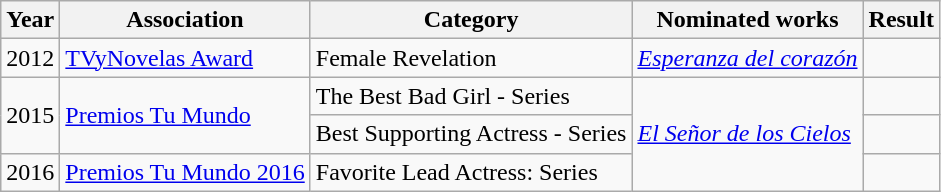<table class="wikitable sortable">
<tr>
<th>Year</th>
<th>Association</th>
<th>Category</th>
<th>Nominated works</th>
<th>Result</th>
</tr>
<tr>
<td rowspan=1>2012</td>
<td rowspan=1><a href='#'>TVyNovelas Award</a></td>
<td>Female Revelation</td>
<td rowspan=1><em><a href='#'>Esperanza del corazón</a></em></td>
<td></td>
</tr>
<tr>
<td rowspan=2>2015</td>
<td rowspan=2><a href='#'>Premios Tu Mundo</a></td>
<td>The Best Bad Girl - Series</td>
<td rowspan=3><em><a href='#'>El Señor de los Cielos</a></em></td>
<td></td>
</tr>
<tr>
<td>Best Supporting Actress - Series</td>
<td></td>
</tr>
<tr>
<td rowspan=1>2016</td>
<td><a href='#'>Premios Tu Mundo 2016</a></td>
<td>Favorite Lead Actress: Series</td>
<td></td>
</tr>
</table>
